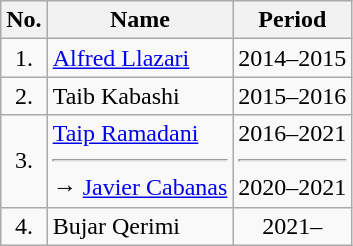<table class="wikitable" style="text-align:center;">
<tr>
<th>No.</th>
<th>Name</th>
<th>Period</th>
</tr>
<tr>
<td>1.</td>
<td align="left"> <a href='#'>Alfred Llazari</a></td>
<td>2014–2015</td>
</tr>
<tr>
<td>2.</td>
<td align="left"> Taib Kabashi</td>
<td>2015–2016</td>
</tr>
<tr>
<td>3.</td>
<td align="left"> <a href='#'>Taip Ramadani</a><hr>→  <a href='#'>Javier Cabanas</a></td>
<td>2016–2021<hr>2020–2021</td>
</tr>
<tr>
<td>4.</td>
<td align="left"> Bujar Qerimi</td>
<td>2021–</td>
</tr>
</table>
